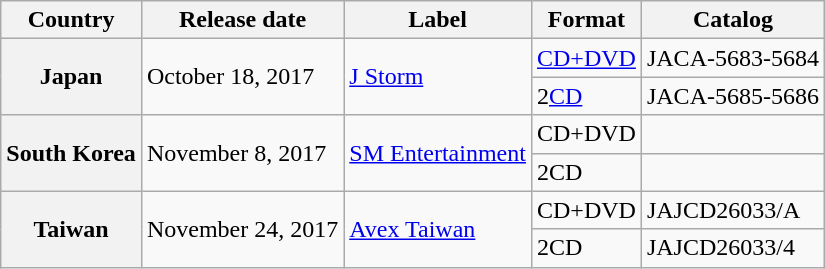<table class="wikitable plainrowheaders">
<tr>
<th>Country</th>
<th>Release date</th>
<th>Label</th>
<th>Format</th>
<th>Catalog</th>
</tr>
<tr>
<th scope="row" rowspan="2">Japan</th>
<td rowspan="2">October 18, 2017</td>
<td rowspan="2"><a href='#'>J Storm</a></td>
<td><a href='#'>CD+DVD</a></td>
<td>JACA-5683-5684</td>
</tr>
<tr>
<td>2<a href='#'>CD</a></td>
<td>JACA-5685-5686</td>
</tr>
<tr>
<th scope="row" rowspan="2">South Korea</th>
<td rowspan="2">November 8, 2017</td>
<td rowspan="2"><a href='#'>SM Entertainment</a></td>
<td>CD+DVD</td>
<td></td>
</tr>
<tr>
<td>2CD</td>
<td></td>
</tr>
<tr>
<th scope="row" rowspan="2">Taiwan</th>
<td rowspan="2">November 24, 2017</td>
<td rowspan="2"><a href='#'>Avex Taiwan</a></td>
<td>CD+DVD</td>
<td>JAJCD26033/A</td>
</tr>
<tr>
<td>2CD</td>
<td>JAJCD26033/4</td>
</tr>
</table>
